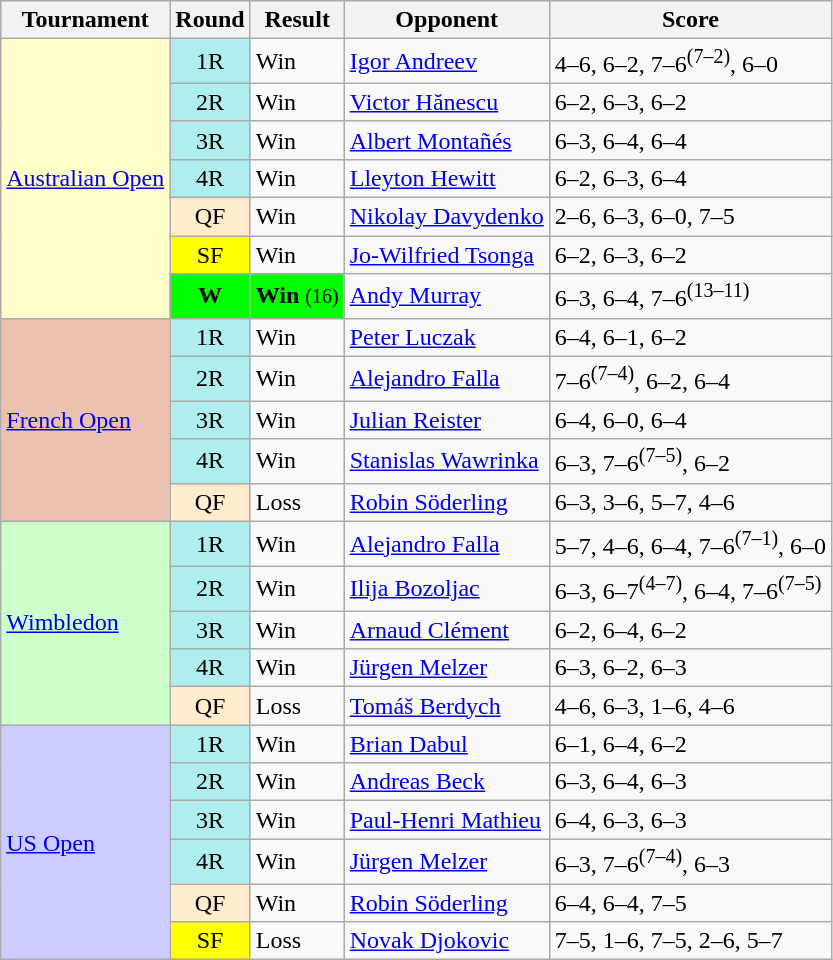<table class="wikitable">
<tr style="background:#efefef;">
<th>Tournament</th>
<th>Round</th>
<th>Result</th>
<th>Opponent</th>
<th>Score</th>
</tr>
<tr>
<td rowspan="7" style="background:#ffc;"><a href='#'>Australian Open</a></td>
<td style="text-align:center; background:#afeeee;">1R</td>
<td>Win</td>
<td> <a href='#'>Igor Andreev</a></td>
<td>4–6, 6–2, 7–6<sup>(7–2)</sup>, 6–0</td>
</tr>
<tr>
<td style="text-align:center; background:#afeeee;">2R</td>
<td>Win</td>
<td> <a href='#'>Victor Hănescu</a></td>
<td>6–2, 6–3, 6–2</td>
</tr>
<tr>
<td style="text-align:center; background:#afeeee;">3R</td>
<td>Win</td>
<td> <a href='#'>Albert Montañés</a></td>
<td>6–3, 6–4, 6–4</td>
</tr>
<tr>
<td style="text-align:center; background:#afeeee;">4R</td>
<td>Win</td>
<td> <a href='#'>Lleyton Hewitt</a></td>
<td>6–2, 6–3, 6–4</td>
</tr>
<tr>
<td style="text-align:center; background:#ffebcd;">QF</td>
<td>Win</td>
<td> <a href='#'>Nikolay Davydenko</a></td>
<td>2–6, 6–3, 6–0, 7–5</td>
</tr>
<tr>
<td style="text-align:center; background:yellow;">SF</td>
<td>Win</td>
<td> <a href='#'>Jo-Wilfried Tsonga</a></td>
<td>6–2, 6–3, 6–2</td>
</tr>
<tr>
<td style="text-align:center; background:#0f0;"><strong>W</strong></td>
<td style="background:#0f0;"><strong>Win</strong> <small>(16)</small></td>
<td> <a href='#'>Andy Murray</a></td>
<td>6–3, 6–4, 7–6<sup>(13–11)</sup></td>
</tr>
<tr>
<td rowspan="5" style="background:#ebc2af;"><a href='#'>French Open</a></td>
<td style="text-align:center; background:#afeeee;">1R</td>
<td>Win</td>
<td> <a href='#'>Peter Luczak</a></td>
<td>6–4, 6–1, 6–2</td>
</tr>
<tr>
<td style="text-align:center; background:#afeeee;">2R</td>
<td>Win</td>
<td> <a href='#'>Alejandro Falla</a></td>
<td>7–6<sup>(7–4)</sup>, 6–2, 6–4</td>
</tr>
<tr>
<td style="text-align:center; background:#afeeee;">3R</td>
<td>Win</td>
<td> <a href='#'>Julian Reister</a></td>
<td>6–4, 6–0, 6–4</td>
</tr>
<tr>
<td style="text-align:center; background:#afeeee;">4R</td>
<td>Win</td>
<td> <a href='#'>Stanislas Wawrinka</a></td>
<td>6–3, 7–6<sup>(7–5)</sup>, 6–2</td>
</tr>
<tr>
<td style="text-align:center; background:#ffebcd;">QF</td>
<td>Loss</td>
<td> <a href='#'>Robin Söderling</a></td>
<td>6–3, 3–6, 5–7, 4–6</td>
</tr>
<tr>
<td rowspan="5" style="background:#cfc;"><a href='#'>Wimbledon</a></td>
<td style="text-align:center; background:#afeeee;">1R</td>
<td>Win</td>
<td> <a href='#'>Alejandro Falla</a></td>
<td>5–7, 4–6, 6–4, 7–6<sup>(7–1)</sup>, 6–0</td>
</tr>
<tr>
<td style="text-align:center; background:#afeeee;">2R</td>
<td>Win</td>
<td> <a href='#'>Ilija Bozoljac</a></td>
<td>6–3, 6–7<sup>(4–7)</sup>, 6–4, 7–6<sup>(7–5)</sup></td>
</tr>
<tr>
<td style="text-align:center; background:#afeeee;">3R</td>
<td>Win</td>
<td> <a href='#'>Arnaud Clément</a></td>
<td>6–2, 6–4, 6–2</td>
</tr>
<tr>
<td style="text-align:center; background:#afeeee;">4R</td>
<td>Win</td>
<td> <a href='#'>Jürgen Melzer</a></td>
<td>6–3, 6–2, 6–3</td>
</tr>
<tr>
<td style="text-align:center; background:#ffebcd;">QF</td>
<td>Loss</td>
<td> <a href='#'>Tomáš Berdych</a></td>
<td>4–6, 6–3, 1–6, 4–6</td>
</tr>
<tr>
<td rowspan="6" style="background:#ccf;"><a href='#'>US Open</a></td>
<td style="text-align:center; background:#afeeee;">1R</td>
<td>Win</td>
<td> <a href='#'>Brian Dabul</a></td>
<td>6–1, 6–4, 6–2</td>
</tr>
<tr>
<td style="text-align:center; background:#afeeee;">2R</td>
<td>Win</td>
<td> <a href='#'>Andreas Beck</a></td>
<td>6–3, 6–4, 6–3</td>
</tr>
<tr>
<td style="text-align:center; background:#afeeee;">3R</td>
<td>Win</td>
<td> <a href='#'>Paul-Henri Mathieu</a></td>
<td>6–4, 6–3, 6–3</td>
</tr>
<tr>
<td style="text-align:center; background:#afeeee;">4R</td>
<td>Win</td>
<td> <a href='#'>Jürgen Melzer</a></td>
<td>6–3, 7–6<sup>(7–4)</sup>, 6–3</td>
</tr>
<tr>
<td style="text-align:center; background:#ffebcd;">QF</td>
<td>Win</td>
<td> <a href='#'>Robin Söderling</a></td>
<td>6–4, 6–4, 7–5</td>
</tr>
<tr>
<td style="text-align:center; background:yellow;">SF</td>
<td>Loss</td>
<td> <a href='#'>Novak Djokovic</a></td>
<td>7–5, 1–6, 7–5, 2–6, 5–7</td>
</tr>
</table>
